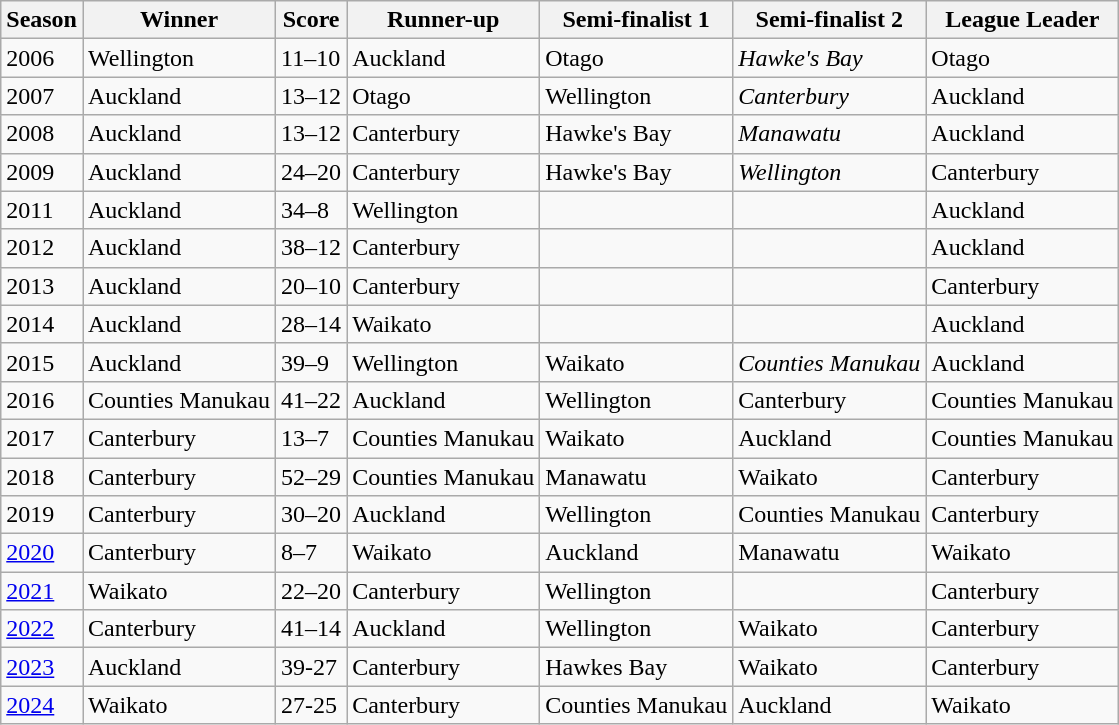<table class="wikitable">
<tr>
<th>Season</th>
<th>Winner</th>
<th>Score</th>
<th>Runner-up</th>
<th>Semi-finalist 1</th>
<th>Semi-finalist 2</th>
<th>League Leader</th>
</tr>
<tr>
<td>2006</td>
<td>Wellington</td>
<td>11–10</td>
<td>Auckland</td>
<td>Otago</td>
<td><em>Hawke's Bay</em></td>
<td>Otago</td>
</tr>
<tr>
<td>2007</td>
<td>Auckland</td>
<td>13–12</td>
<td>Otago</td>
<td>Wellington</td>
<td><em>Canterbury</em></td>
<td>Auckland</td>
</tr>
<tr>
<td>2008</td>
<td>Auckland</td>
<td>13–12</td>
<td>Canterbury</td>
<td>Hawke's Bay</td>
<td><em>Manawatu</em></td>
<td>Auckland</td>
</tr>
<tr>
<td>2009</td>
<td>Auckland</td>
<td>24–20</td>
<td>Canterbury</td>
<td>Hawke's Bay</td>
<td><em>Wellington</em></td>
<td>Canterbury</td>
</tr>
<tr>
<td>2011</td>
<td>Auckland</td>
<td>34–8</td>
<td>Wellington</td>
<td></td>
<td></td>
<td>Auckland</td>
</tr>
<tr>
<td>2012</td>
<td>Auckland</td>
<td>38–12</td>
<td>Canterbury</td>
<td></td>
<td></td>
<td>Auckland</td>
</tr>
<tr>
<td>2013</td>
<td>Auckland</td>
<td>20–10</td>
<td>Canterbury</td>
<td></td>
<td></td>
<td>Canterbury</td>
</tr>
<tr>
<td>2014</td>
<td>Auckland</td>
<td>28–14</td>
<td>Waikato</td>
<td></td>
<td></td>
<td>Auckland</td>
</tr>
<tr>
<td>2015</td>
<td>Auckland</td>
<td>39–9</td>
<td>Wellington</td>
<td>Waikato</td>
<td><em>Counties Manukau</em></td>
<td>Auckland</td>
</tr>
<tr>
<td>2016</td>
<td>Counties Manukau</td>
<td>41–22</td>
<td>Auckland</td>
<td>Wellington</td>
<td>Canterbury</td>
<td>Counties Manukau</td>
</tr>
<tr>
<td>2017</td>
<td>Canterbury</td>
<td>13–7</td>
<td>Counties Manukau</td>
<td>Waikato</td>
<td>Auckland</td>
<td>Counties Manukau</td>
</tr>
<tr>
<td>2018</td>
<td>Canterbury</td>
<td>52–29</td>
<td>Counties Manukau</td>
<td>Manawatu</td>
<td>Waikato</td>
<td>Canterbury</td>
</tr>
<tr>
<td>2019</td>
<td>Canterbury</td>
<td>30–20</td>
<td>Auckland</td>
<td>Wellington</td>
<td>Counties Manukau</td>
<td>Canterbury</td>
</tr>
<tr>
<td><a href='#'>2020</a></td>
<td>Canterbury</td>
<td>8–7</td>
<td>Waikato</td>
<td>Auckland</td>
<td>Manawatu</td>
<td>Waikato</td>
</tr>
<tr>
<td><a href='#'>2021</a></td>
<td>Waikato</td>
<td>22–20</td>
<td>Canterbury</td>
<td>Wellington</td>
<td></td>
<td>Canterbury</td>
</tr>
<tr>
<td><a href='#'>2022</a></td>
<td>Canterbury</td>
<td>41–14</td>
<td>Auckland</td>
<td>Wellington</td>
<td>Waikato</td>
<td>Canterbury</td>
</tr>
<tr>
<td><a href='#'>2023</a></td>
<td>Auckland</td>
<td>39-27</td>
<td>Canterbury</td>
<td>Hawkes Bay</td>
<td>Waikato</td>
<td>Canterbury</td>
</tr>
<tr>
<td><a href='#'>2024</a></td>
<td>Waikato</td>
<td>27-25</td>
<td>Canterbury</td>
<td>Counties Manukau</td>
<td>Auckland</td>
<td>Waikato</td>
</tr>
</table>
